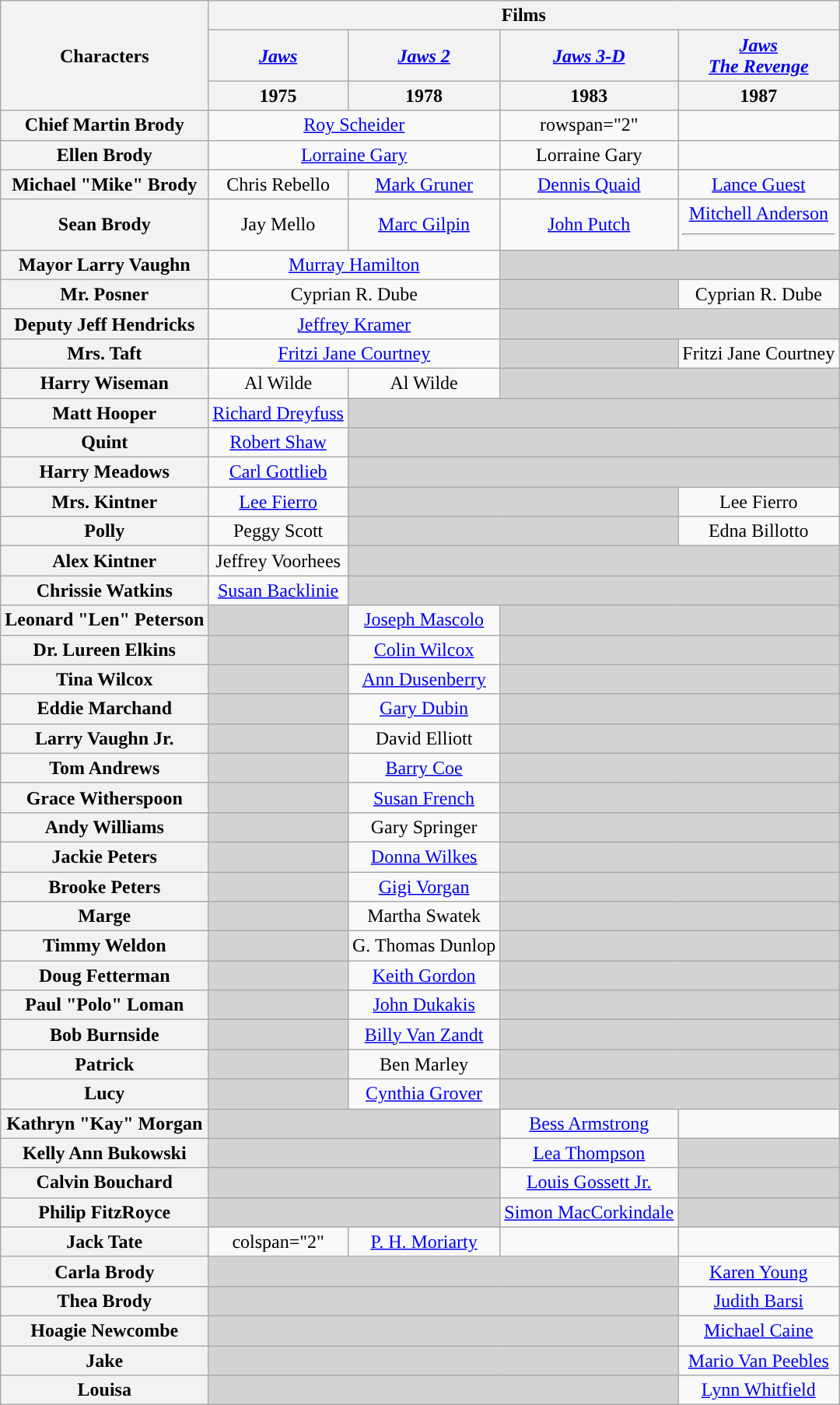<table class="wikitable" style="text-align:center;">
<tr>
<th rowspan="3'">Characters</th>
<th colspan="4">Films</th>
</tr>
<tr>
<th><em><a href='#'>Jaws</a></em></th>
<th><em><a href='#'>Jaws 2</a></em></th>
<th><em><a href='#'>Jaws 3-D</a></em></th>
<th><em><a href='#'>Jaws<br>The Revenge</a></em></th>
</tr>
<tr>
<th>1975</th>
<th>1978</th>
<th>1983</th>
<th>1987</th>
</tr>
<tr>
<th>Chief Martin Brody</th>
<td colspan="2"><a href='#'>Roy Scheider</a></td>
<td>rowspan="2" </td>
<td></td>
</tr>
<tr>
<th>Ellen Brody</th>
<td colspan="2"><a href='#'>Lorraine Gary</a></td>
<td>Lorraine Gary</td>
</tr>
<tr>
<th>Michael "Mike" Brody</th>
<td>Chris Rebello</td>
<td><a href='#'>Mark Gruner</a></td>
<td><a href='#'>Dennis Quaid</a></td>
<td><a href='#'>Lance Guest</a></td>
</tr>
<tr>
<th>Sean Brody</th>
<td>Jay Mello</td>
<td><a href='#'>Marc Gilpin</a></td>
<td><a href='#'>John Putch</a></td>
<td><a href='#'>Mitchell Anderson</a><hr></td>
</tr>
<tr>
<th>Mayor Larry Vaughn</th>
<td colspan="2"><a href='#'>Murray Hamilton</a></td>
<td colspan="2" style="background:#d3d3d3;"></td>
</tr>
<tr>
<th>Mr. Posner</th>
<td colspan="2">Cyprian R. Dube</td>
<td style="background:#d3d3d3;"></td>
<td>Cyprian R. Dube</td>
</tr>
<tr>
<th>Deputy Jeff Hendricks</th>
<td colspan="2"><a href='#'>Jeffrey Kramer</a></td>
<td colspan="2" style="background:#d3d3d3;"></td>
</tr>
<tr>
<th>Mrs. Taft</th>
<td colspan="2"><a href='#'>Fritzi Jane Courtney</a></td>
<td style="background:#d3d3d3;"></td>
<td>Fritzi Jane Courtney</td>
</tr>
<tr>
<th>Harry Wiseman</th>
<td>Al Wilde</td>
<td>Al Wilde</td>
<td colspan="2" style="background:#d3d3d3;"></td>
</tr>
<tr>
<th>Matt Hooper</th>
<td><a href='#'>Richard Dreyfuss</a></td>
<td colspan="3" style="background:#d3d3d3;"></td>
</tr>
<tr>
<th>Quint</th>
<td><a href='#'>Robert Shaw</a></td>
<td colspan="3" style="background:#d3d3d3;"></td>
</tr>
<tr>
<th>Harry Meadows</th>
<td><a href='#'>Carl Gottlieb</a></td>
<td colspan="3" style="background:#d3d3d3;"></td>
</tr>
<tr>
<th>Mrs. Kintner</th>
<td><a href='#'>Lee Fierro</a></td>
<td colspan="2" style="background:#d3d3d3;"></td>
<td>Lee Fierro</td>
</tr>
<tr>
<th>Polly</th>
<td>Peggy Scott</td>
<td colspan="2" style="background:#d3d3d3;"></td>
<td>Edna Billotto</td>
</tr>
<tr>
<th>Alex Kintner</th>
<td>Jeffrey Voorhees</td>
<td colspan="3" style="background:#d3d3d3;"></td>
</tr>
<tr>
<th>Chrissie Watkins</th>
<td><a href='#'>Susan Backlinie</a></td>
<td colspan="3" style="background:#d3d3d3;"></td>
</tr>
<tr>
<th>Leonard "Len" Peterson</th>
<td style="background:#d3d3d3;"></td>
<td><a href='#'>Joseph Mascolo</a></td>
<td colspan="2" style="background:#d3d3d3;"></td>
</tr>
<tr>
<th>Dr. Lureen Elkins</th>
<td style="background:#d3d3d3;"></td>
<td><a href='#'>Colin Wilcox</a></td>
<td colspan="2" style="background:#d3d3d3;"></td>
</tr>
<tr>
<th>Tina Wilcox</th>
<td style="background:#d3d3d3;"></td>
<td><a href='#'>Ann Dusenberry</a></td>
<td colspan="2" style="background:#d3d3d3;"></td>
</tr>
<tr>
<th>Eddie Marchand</th>
<td style="background:#d3d3d3;"></td>
<td><a href='#'>Gary Dubin</a></td>
<td colspan="2" style="background:#d3d3d3;"></td>
</tr>
<tr>
<th>Larry Vaughn Jr.</th>
<td style="background: #d3d3d3;"></td>
<td>David Elliott</td>
<td colspan="2" style="background:#d3d3d3;"></td>
</tr>
<tr>
<th>Tom Andrews</th>
<td style="background: #d3d3d3;"></td>
<td><a href='#'>Barry Coe</a></td>
<td colspan="2" style="background:#d3d3d3;"></td>
</tr>
<tr>
<th>Grace Witherspoon</th>
<td style="background:#d3d3d3;"></td>
<td><a href='#'>Susan French</a></td>
<td colspan="2" style="background:#d3d3d3;"></td>
</tr>
<tr>
<th>Andy Williams</th>
<td style="background:#d3d3d3;"></td>
<td>Gary Springer</td>
<td colspan="2" style="background:#d3d3d3;"></td>
</tr>
<tr>
<th>Jackie Peters</th>
<td style="background:#d3d3d3;"></td>
<td><a href='#'>Donna Wilkes</a></td>
<td colspan="2" style="background:#d3d3d3;"></td>
</tr>
<tr>
<th>Brooke Peters</th>
<td style="background:#d3d3d3;"></td>
<td><a href='#'>Gigi Vorgan</a></td>
<td colspan="2" style="background:#d3d3d3;"></td>
</tr>
<tr>
<th>Marge</th>
<td style="background: #d3d3d3;"></td>
<td>Martha Swatek</td>
<td colspan="2" style="background:#d3d3d3;"></td>
</tr>
<tr>
<th>Timmy Weldon</th>
<td style="background:#d3d3d3;"></td>
<td>G. Thomas Dunlop</td>
<td colspan="2" style="background:#d3d3d3;"></td>
</tr>
<tr>
<th>Doug Fetterman</th>
<td style="background:#d3d3d3;"></td>
<td><a href='#'>Keith Gordon</a></td>
<td colspan="2" style="background:#d3d3d3;"></td>
</tr>
<tr>
<th>Paul "Polo" Loman</th>
<td style="background:#d3d3d3;"></td>
<td><a href='#'>John Dukakis</a></td>
<td colspan="2" style="background:#d3d3d3;"></td>
</tr>
<tr>
<th>Bob Burnside</th>
<td style="background:#d3d3d3;"></td>
<td><a href='#'>Billy Van Zandt</a></td>
<td colspan="2" style="background:#d3d3d3;"></td>
</tr>
<tr>
<th>Patrick</th>
<td style="background:#d3d3d3;"></td>
<td>Ben Marley</td>
<td colspan="2" style="background:#d3d3d3;"></td>
</tr>
<tr>
<th>Lucy</th>
<td style="background:#d3d3d3;"></td>
<td><a href='#'>Cynthia Grover</a></td>
<td colspan="2" style="background:#d3d3d3;"></td>
</tr>
<tr>
<th>Kathryn "Kay" Morgan</th>
<td colspan="2" style="background:#d3d3d3;"></td>
<td><a href='#'>Bess Armstrong</a></td>
<td></td>
</tr>
<tr>
<th>Kelly Ann Bukowski</th>
<td colspan="2" style="background:#d3d3d3;"></td>
<td><a href='#'>Lea Thompson</a></td>
<td style="background:#d3d3d3;"></td>
</tr>
<tr>
<th>Calvin Bouchard</th>
<td colspan="2" style="background:#d3d3d3;"></td>
<td><a href='#'>Louis Gossett Jr.</a></td>
<td style="background:#d3d3d3;"></td>
</tr>
<tr>
<th>Philip FitzRoyce</th>
<td colspan="2" style="background:#d3d3d3;"></td>
<td><a href='#'>Simon MacCorkindale</a></td>
<td style="background:#d3d3d3;"></td>
</tr>
<tr>
<th>Jack Tate</th>
<td>colspan="2" </td>
<td><a href='#'>P. H. Moriarty</a></td>
<td></td>
</tr>
<tr>
<th>Carla Brody</th>
<td colspan="3" style="background:#d3d3d3;"></td>
<td><a href='#'>Karen Young</a></td>
</tr>
<tr>
<th>Thea Brody</th>
<td colspan="3" style="background:#d3d3d3;"></td>
<td><a href='#'>Judith Barsi</a></td>
</tr>
<tr>
<th>Hoagie Newcombe</th>
<td colspan="3" style="background:#d3d3d3;"></td>
<td><a href='#'>Michael Caine</a></td>
</tr>
<tr>
<th>Jake</th>
<td colspan="3" style="background:#d3d3d3;"></td>
<td><a href='#'>Mario Van Peebles</a></td>
</tr>
<tr>
<th>Louisa</th>
<td colspan="3" style="background:#d3d3d3;"></td>
<td><a href='#'>Lynn Whitfield</a></td>
</tr>
</table>
